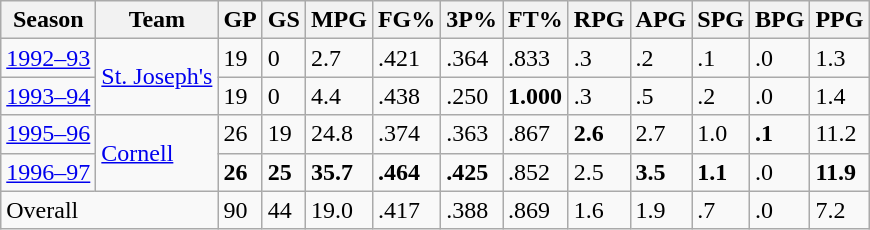<table class="wikitable sortable">
<tr>
<th>Season</th>
<th>Team</th>
<th>GP</th>
<th>GS</th>
<th>MPG</th>
<th>FG%</th>
<th>3P%</th>
<th>FT%</th>
<th>RPG</th>
<th>APG</th>
<th>SPG</th>
<th>BPG</th>
<th>PPG</th>
</tr>
<tr>
<td><a href='#'>1992–93</a></td>
<td rowspan="2"><a href='#'>St. Joseph's</a></td>
<td>19</td>
<td>0</td>
<td>2.7</td>
<td>.421</td>
<td>.364</td>
<td>.833</td>
<td>.3</td>
<td>.2</td>
<td>.1</td>
<td>.0</td>
<td>1.3</td>
</tr>
<tr>
<td><a href='#'>1993–94</a></td>
<td>19</td>
<td>0</td>
<td>4.4</td>
<td>.438</td>
<td>.250</td>
<td><strong>1.000</strong></td>
<td>.3</td>
<td>.5</td>
<td>.2</td>
<td>.0</td>
<td>1.4</td>
</tr>
<tr>
<td><a href='#'>1995–96</a></td>
<td rowspan="2"><a href='#'>Cornell</a></td>
<td>26</td>
<td>19</td>
<td>24.8</td>
<td>.374</td>
<td>.363</td>
<td>.867</td>
<td><strong>2.6</strong></td>
<td>2.7</td>
<td>1.0</td>
<td><strong>.1</strong></td>
<td>11.2</td>
</tr>
<tr>
<td><a href='#'>1996–97</a></td>
<td><strong>26</strong></td>
<td><strong>25</strong></td>
<td><strong>35.7</strong></td>
<td><strong>.464</strong></td>
<td><strong>.425</strong></td>
<td>.852</td>
<td>2.5</td>
<td><strong>3.5</strong></td>
<td><strong>1.1</strong></td>
<td>.0</td>
<td><strong>11.9</strong></td>
</tr>
<tr>
<td colspan="2">Overall</td>
<td>90</td>
<td>44</td>
<td>19.0</td>
<td>.417</td>
<td>.388</td>
<td>.869</td>
<td>1.6</td>
<td>1.9</td>
<td>.7</td>
<td>.0</td>
<td>7.2</td>
</tr>
</table>
